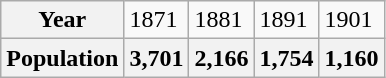<table class="wikitable">
<tr>
<th>Year</th>
<td>1871</td>
<td>1881</td>
<td>1891</td>
<td>1901</td>
</tr>
<tr>
<th>Population</th>
<th>3,701</th>
<th>2,166</th>
<th>1,754</th>
<th>1,160</th>
</tr>
</table>
